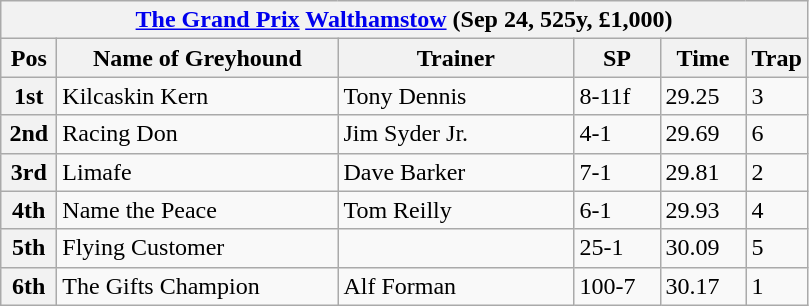<table class="wikitable">
<tr>
<th colspan="6"><a href='#'>The Grand Prix</a> <a href='#'>Walthamstow</a> (Sep 24, 525y, £1,000)</th>
</tr>
<tr>
<th width=30>Pos</th>
<th width=180>Name of Greyhound</th>
<th width=150>Trainer</th>
<th width=50>SP</th>
<th width=50>Time</th>
<th width=30>Trap</th>
</tr>
<tr>
<th>1st</th>
<td>Kilcaskin Kern</td>
<td>Tony Dennis</td>
<td>8-11f</td>
<td>29.25</td>
<td>3</td>
</tr>
<tr>
<th>2nd</th>
<td>Racing Don</td>
<td>Jim Syder Jr.</td>
<td>4-1</td>
<td>29.69</td>
<td>6</td>
</tr>
<tr>
<th>3rd</th>
<td>Limafe</td>
<td>Dave Barker</td>
<td>7-1</td>
<td>29.81</td>
<td>2</td>
</tr>
<tr>
<th>4th</th>
<td>Name the Peace</td>
<td>Tom Reilly</td>
<td>6-1</td>
<td>29.93</td>
<td>4</td>
</tr>
<tr>
<th>5th</th>
<td>Flying Customer</td>
<td></td>
<td>25-1</td>
<td>30.09</td>
<td>5</td>
</tr>
<tr>
<th>6th</th>
<td>The Gifts Champion</td>
<td>Alf Forman</td>
<td>100-7</td>
<td>30.17</td>
<td>1</td>
</tr>
</table>
